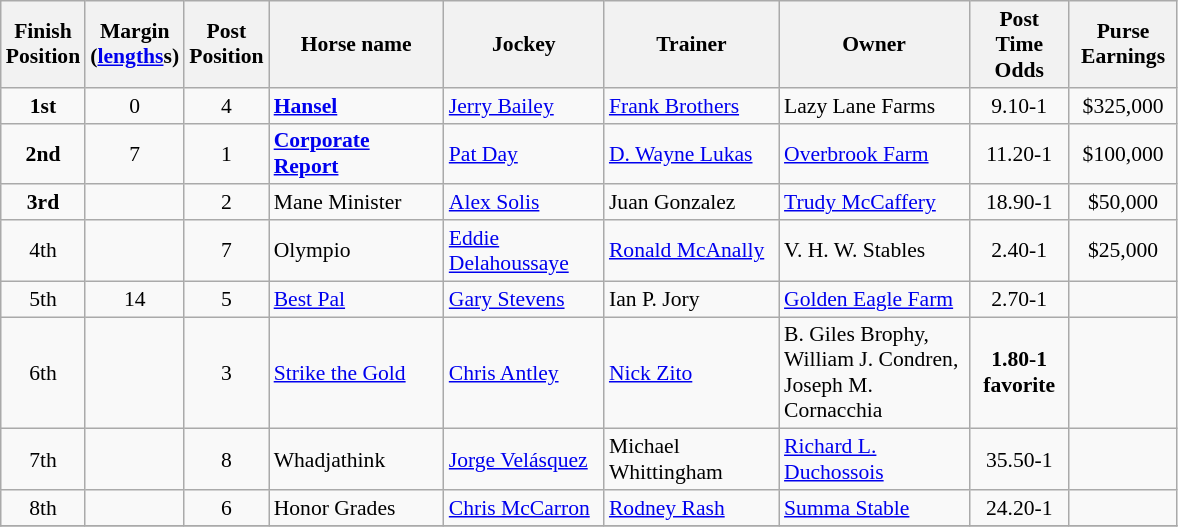<table class="wikitable sortable" | border="2" cellpadding="1" style="border-collapse: collapse; font-size:90%">
<tr>
<th width="45px">Finish <br> Position</th>
<th width="45px">Margin<br> <span>(<a href='#'>lengths</a>s)</span></th>
<th width="40px">Post <br> Position</th>
<th width="110px">Horse name</th>
<th width="100px">Jockey</th>
<th width="110px">Trainer</th>
<th width="120px">Owner</th>
<th width="60px">Post Time <br> Odds</th>
<th width="65px">Purse <br> Earnings</th>
</tr>
<tr>
<td align=center><strong>1<span>st</span></strong></td>
<td align=center>0</td>
<td align=center>4</td>
<td><strong><a href='#'>Hansel</a></strong></td>
<td><a href='#'>Jerry Bailey</a></td>
<td><a href='#'>Frank Brothers</a></td>
<td>Lazy Lane Farms</td>
<td align=center>9.10-1</td>
<td align=center>$325,000</td>
</tr>
<tr>
<td align=center><strong>2<span>nd</span></strong></td>
<td align=center>7</td>
<td align=center>1</td>
<td><strong><a href='#'>Corporate Report</a></strong></td>
<td><a href='#'>Pat Day</a></td>
<td><a href='#'>D. Wayne Lukas</a></td>
<td><a href='#'>Overbrook Farm</a></td>
<td align=center>11.20-1</td>
<td align=center>$100,000</td>
</tr>
<tr>
<td align=center><strong>3<span>rd</span></strong></td>
<td align=center></td>
<td align=center>2</td>
<td>Mane Minister</td>
<td><a href='#'>Alex Solis</a></td>
<td>Juan Gonzalez</td>
<td><a href='#'>Trudy McCaffery</a></td>
<td align=center>18.90-1</td>
<td align=center>$50,000</td>
</tr>
<tr>
<td align=center>4<span>th</span></td>
<td align=center></td>
<td align=center>7</td>
<td>Olympio</td>
<td><a href='#'>Eddie Delahoussaye</a></td>
<td><a href='#'>Ronald McAnally</a></td>
<td>V. H. W. Stables</td>
<td align=center>2.40-1</td>
<td align=center>$25,000</td>
</tr>
<tr>
<td align=center>5<span>th</span></td>
<td align=center>14</td>
<td align=center>5</td>
<td><a href='#'>Best Pal</a></td>
<td><a href='#'>Gary Stevens</a></td>
<td>Ian P. Jory</td>
<td><a href='#'>Golden Eagle Farm</a></td>
<td align=center>2.70-1</td>
<td align=center></td>
</tr>
<tr>
<td align=center>6<span>th</span></td>
<td align=center></td>
<td align=center>3</td>
<td><a href='#'>Strike the Gold</a></td>
<td><a href='#'>Chris Antley</a></td>
<td><a href='#'>Nick Zito</a></td>
<td>B. Giles Brophy, William J. Condren, Joseph M. Cornacchia</td>
<td align=center><strong>1.80-1</strong><br> <strong><span>favorite</span></strong></td>
<td></td>
</tr>
<tr>
<td align=center>7<span>th</span></td>
<td align=center></td>
<td align=center>8</td>
<td>Whadjathink</td>
<td><a href='#'>Jorge Velásquez</a></td>
<td>Michael Whittingham</td>
<td><a href='#'>Richard L. Duchossois</a></td>
<td align=center>35.50-1</td>
<td></td>
</tr>
<tr>
<td align=center>8<span>th</span></td>
<td align=center></td>
<td align=center>6</td>
<td>Honor Grades</td>
<td><a href='#'>Chris McCarron</a></td>
<td><a href='#'>Rodney Rash</a></td>
<td><a href='#'>Summa Stable</a></td>
<td align=center>24.20-1</td>
<td></td>
</tr>
<tr>
</tr>
</table>
